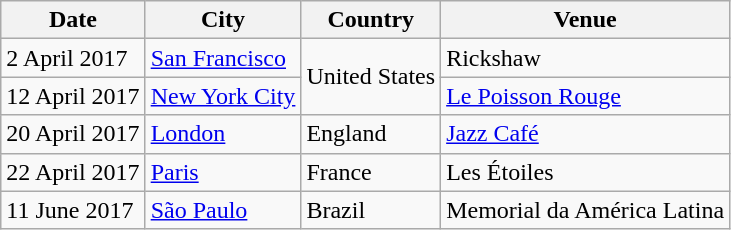<table class="wikitable">
<tr>
<th>Date</th>
<th>City</th>
<th>Country</th>
<th>Venue</th>
</tr>
<tr>
<td>2 April 2017</td>
<td><a href='#'>San Francisco</a></td>
<td rowspan="2">United States</td>
<td>Rickshaw</td>
</tr>
<tr>
<td>12 April 2017</td>
<td><a href='#'>New York City</a></td>
<td><a href='#'>Le Poisson Rouge</a></td>
</tr>
<tr>
<td>20 April 2017</td>
<td><a href='#'>London</a></td>
<td>England</td>
<td><a href='#'>Jazz Café</a></td>
</tr>
<tr>
<td>22 April 2017</td>
<td><a href='#'>Paris</a></td>
<td>France</td>
<td>Les Étoiles</td>
</tr>
<tr>
<td>11 June 2017</td>
<td><a href='#'>São Paulo</a></td>
<td>Brazil</td>
<td>Memorial da América Latina</td>
</tr>
</table>
